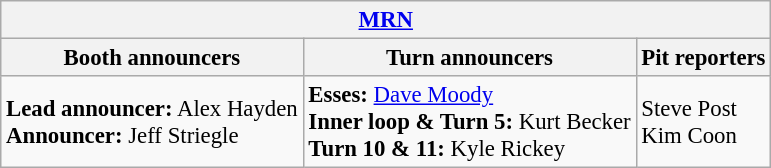<table class="wikitable" style="font-size: 95%">
<tr>
<th colspan="3"><a href='#'>MRN</a></th>
</tr>
<tr>
<th>Booth announcers</th>
<th>Turn announcers</th>
<th>Pit reporters</th>
</tr>
<tr>
<td><strong>Lead announcer:</strong> Alex Hayden<br><strong>Announcer:</strong> Jeff Striegle</td>
<td><strong>Esses:</strong> <a href='#'>Dave Moody</a> <br><strong>Inner loop & Turn 5:</strong> Kurt Becker<br><strong>Turn 10 & 11:</strong> Kyle Rickey</td>
<td>Steve Post<br>Kim Coon</td>
</tr>
</table>
